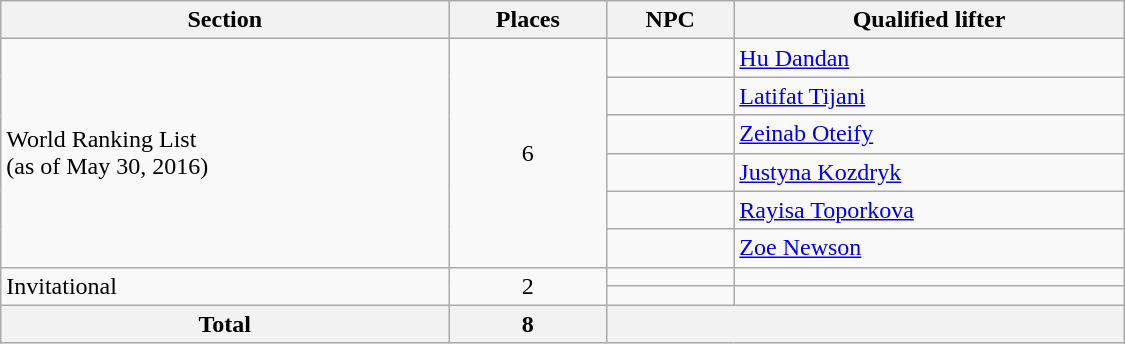<table class="wikitable"  width=750>
<tr>
<th>Section</th>
<th>Places</th>
<th>NPC</th>
<th>Qualified lifter</th>
</tr>
<tr>
<td rowspan=6>World Ranking List<br>(as of May 30, 2016)</td>
<td rowspan=6 align=center>6</td>
<td></td>
<td><a href='#'>Hu Dandan</a></td>
</tr>
<tr>
<td></td>
<td><a href='#'>Latifat Tijani</a></td>
</tr>
<tr>
<td></td>
<td><a href='#'>Zeinab Oteify</a></td>
</tr>
<tr>
<td></td>
<td><a href='#'>Justyna Kozdryk</a></td>
</tr>
<tr>
<td></td>
<td><a href='#'>Rayisa Toporkova</a></td>
</tr>
<tr>
<td></td>
<td><a href='#'>Zoe Newson</a></td>
</tr>
<tr>
<td rowspan=2>Invitational</td>
<td rowspan="2" align=center>2</td>
<td></td>
<td></td>
</tr>
<tr>
<td></td>
<td></td>
</tr>
<tr>
<th>Total</th>
<th>8</th>
<th colspan=2></th>
</tr>
</table>
